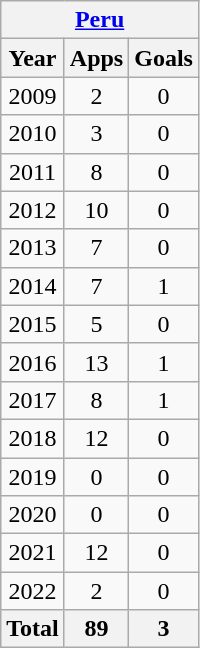<table class="wikitable" style="text-align:center">
<tr>
<th colspan="3"><a href='#'>Peru</a></th>
</tr>
<tr>
<th>Year</th>
<th>Apps</th>
<th>Goals</th>
</tr>
<tr>
<td>2009</td>
<td>2</td>
<td>0</td>
</tr>
<tr>
<td>2010</td>
<td>3</td>
<td>0</td>
</tr>
<tr>
<td>2011</td>
<td>8</td>
<td>0</td>
</tr>
<tr>
<td>2012</td>
<td>10</td>
<td>0</td>
</tr>
<tr>
<td>2013</td>
<td>7</td>
<td>0</td>
</tr>
<tr>
<td>2014</td>
<td>7</td>
<td>1</td>
</tr>
<tr>
<td>2015</td>
<td>5</td>
<td>0</td>
</tr>
<tr>
<td>2016</td>
<td>13</td>
<td>1</td>
</tr>
<tr>
<td>2017</td>
<td>8</td>
<td>1</td>
</tr>
<tr>
<td>2018</td>
<td>12</td>
<td>0</td>
</tr>
<tr>
<td>2019</td>
<td>0</td>
<td>0</td>
</tr>
<tr>
<td>2020</td>
<td>0</td>
<td>0</td>
</tr>
<tr>
<td>2021</td>
<td>12</td>
<td>0</td>
</tr>
<tr>
<td>2022</td>
<td>2</td>
<td>0</td>
</tr>
<tr>
<th>Total</th>
<th>89</th>
<th>3</th>
</tr>
</table>
